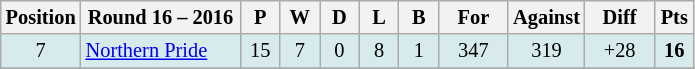<table class="wikitable" style="text-align:center; font-size:85%;">
<tr>
<th width=40 abbr="Position">Position</th>
<th width=100>Round 16 – 2016</th>
<th width=20 abbr="Played">P</th>
<th width=20 abbr="Won">W</th>
<th width=20 abbr="Drawn">D</th>
<th width=20 abbr="Lost">L</th>
<th width=20 abbr="Bye">B</th>
<th width=40 abbr="Points for">For</th>
<th width=40 abbr="Points against">Against</th>
<th width=40 abbr="Points difference">Diff</th>
<th width=20 abbr="Points">Pts</th>
</tr>
<tr style="background: #d7ebed;">
<td>7</td>
<td style="text-align:left;"> <a href='#'>Northern Pride</a></td>
<td>15</td>
<td>7</td>
<td>0</td>
<td>8</td>
<td>1</td>
<td>347</td>
<td>319</td>
<td>+28</td>
<td><strong>16</strong></td>
</tr>
<tr>
</tr>
</table>
